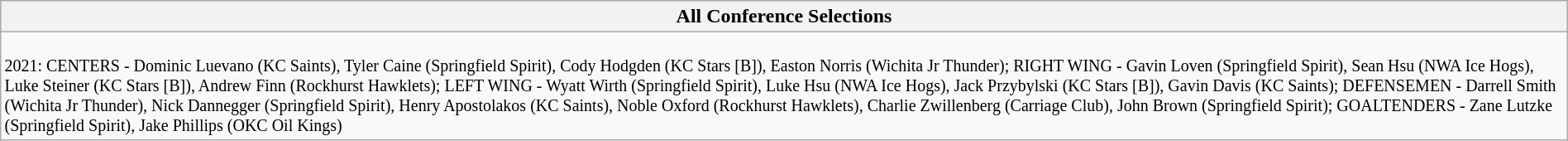<table class="wikitable" style="margin: 1em auto 1em auto;">
<tr>
<th>All Conference Selections</th>
</tr>
<tr>
<td style="vertical-align:top; font-size:smaller;"><br>2021:
CENTERS - Dominic Luevano (KC Saints), Tyler Caine (Springfield Spirit), Cody Hodgden (KC Stars [B]), Easton Norris (Wichita Jr Thunder); RIGHT WING - Gavin Loven (Springfield Spirit), Sean Hsu (NWA Ice Hogs), Luke Steiner (KC Stars [B]), Andrew Finn (Rockhurst Hawklets); LEFT WING - Wyatt Wirth (Springfield Spirit), Luke Hsu (NWA Ice Hogs), Jack Przybylski (KC Stars [B]), Gavin Davis (KC Saints); DEFENSEMEN - Darrell Smith (Wichita Jr Thunder), Nick Dannegger (Springfield Spirit), Henry Apostolakos (KC Saints), Noble Oxford (Rockhurst Hawklets), Charlie Zwillenberg (Carriage Club), John Brown (Springfield Spirit); GOALTENDERS - Zane Lutzke (Springfield Spirit), Jake Phillips (OKC Oil Kings)</td>
</tr>
</table>
